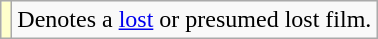<table class="wikitable">
<tr>
<td style="background:#ffc;"></td>
<td>Denotes a <a href='#'>lost</a> or presumed lost film.</td>
</tr>
</table>
